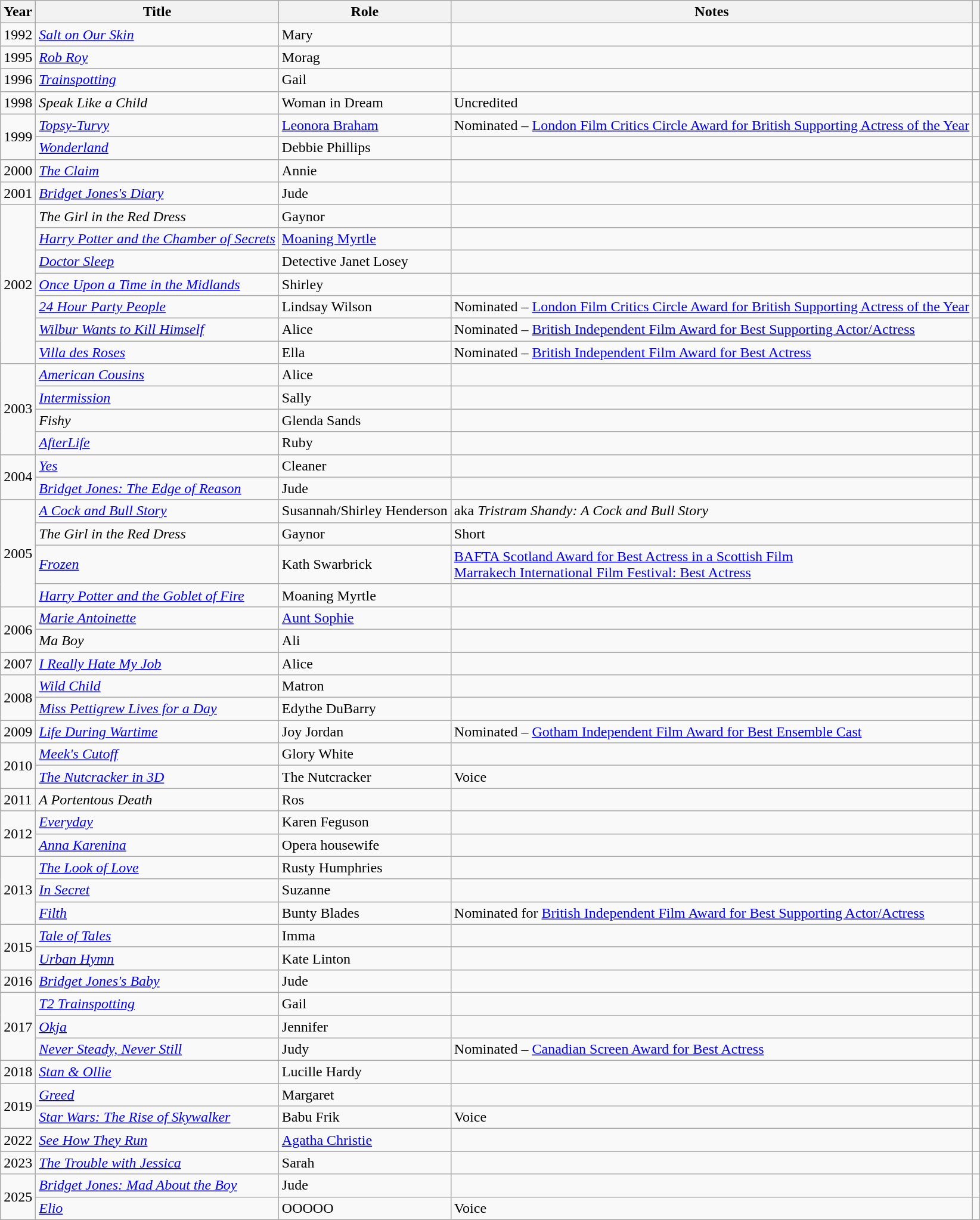<table class="wikitable sortable">
<tr>
<th>Year</th>
<th>Title</th>
<th>Role</th>
<th>Notes</th>
<th></th>
</tr>
<tr>
<td>1992</td>
<td><em><a href='#'>Salt on Our Skin</a></em></td>
<td>Mary</td>
<td></td>
<td></td>
</tr>
<tr>
<td>1995</td>
<td><em><a href='#'>Rob Roy</a></em></td>
<td>Morag</td>
<td></td>
<td></td>
</tr>
<tr>
<td>1996</td>
<td><em><a href='#'>Trainspotting</a></em></td>
<td>Gail</td>
<td></td>
<td></td>
</tr>
<tr>
<td>1998</td>
<td><em>Speak Like a Child</em></td>
<td>Woman in Dream</td>
<td>Uncredited</td>
<td></td>
</tr>
<tr>
<td rowspan=2>1999</td>
<td><em><a href='#'>Topsy-Turvy</a></em></td>
<td><a href='#'>Leonora Braham</a></td>
<td>Nominated – <a href='#'>London Film Critics Circle Award for British Supporting Actress of the Year</a></td>
<td></td>
</tr>
<tr>
<td><em><a href='#'>Wonderland</a></em></td>
<td>Debbie Phillips</td>
<td></td>
<td></td>
</tr>
<tr>
<td>2000</td>
<td><em><a href='#'>The Claim</a></em></td>
<td>Annie</td>
<td></td>
<td></td>
</tr>
<tr>
<td>2001</td>
<td><em><a href='#'>Bridget Jones's Diary</a></em></td>
<td>Jude</td>
<td></td>
<td></td>
</tr>
<tr>
<td rowspan=7>2002</td>
<td><em>The Girl in the Red Dress</em></td>
<td>Gaynor</td>
<td></td>
<td></td>
</tr>
<tr>
<td><em><a href='#'>Harry Potter and the Chamber of Secrets</a></em></td>
<td><a href='#'>Moaning Myrtle</a></td>
<td></td>
<td></td>
</tr>
<tr>
<td><em><a href='#'>Doctor Sleep</a></em></td>
<td>Detective Janet Losey</td>
<td></td>
<td></td>
</tr>
<tr>
<td><em><a href='#'>Once Upon a Time in the Midlands</a></em></td>
<td>Shirley</td>
<td></td>
<td></td>
</tr>
<tr>
<td><em><a href='#'>24 Hour Party People</a></em></td>
<td>Lindsay Wilson</td>
<td>Nominated – <a href='#'>London Film Critics Circle Award for British Supporting Actress of the Year</a></td>
<td></td>
</tr>
<tr>
<td><em><a href='#'>Wilbur Wants to Kill Himself</a></em></td>
<td>Alice</td>
<td>Nominated – <a href='#'>British Independent Film Award for Best Supporting Actor/Actress</a><br></td>
<td></td>
</tr>
<tr>
<td><em><a href='#'>Villa des Roses</a></em></td>
<td>Ella</td>
<td>Nominated – <a href='#'>British Independent Film Award for Best Actress</a></td>
<td></td>
</tr>
<tr>
<td rowspan=4>2003</td>
<td><em><a href='#'>American Cousins</a></em></td>
<td>Alice</td>
<td></td>
<td></td>
</tr>
<tr>
<td><em><a href='#'>Intermission</a></em></td>
<td>Sally</td>
<td></td>
<td></td>
</tr>
<tr>
<td><em>Fishy</em></td>
<td>Glenda Sands</td>
<td></td>
<td></td>
</tr>
<tr>
<td><em><a href='#'>AfterLife</a></em></td>
<td>Ruby</td>
<td></td>
<td></td>
</tr>
<tr>
<td rowspan=2>2004</td>
<td><em><a href='#'>Yes</a></em></td>
<td>Cleaner</td>
<td></td>
<td></td>
</tr>
<tr>
<td><em><a href='#'>Bridget Jones: The Edge of Reason</a></em></td>
<td>Jude</td>
<td></td>
<td></td>
</tr>
<tr>
<td rowspan=4>2005</td>
<td><em><a href='#'>A Cock and Bull Story</a></em></td>
<td>Susannah/Shirley Henderson</td>
<td>aka <em>Tristram Shandy: A Cock and Bull Story</em></td>
<td></td>
</tr>
<tr>
<td><em>The Girl in the Red Dress</em></td>
<td>Gaynor</td>
<td>Short</td>
<td></td>
</tr>
<tr>
<td><em><a href='#'>Frozen</a></em></td>
<td>Kath Swarbrick</td>
<td><a href='#'>BAFTA Scotland Award for Best Actress in a Scottish Film</a><br><a href='#'>Marrakech International Film Festival: Best Actress</a></td>
<td></td>
</tr>
<tr>
<td><em><a href='#'>Harry Potter and the Goblet of Fire</a></em></td>
<td>Moaning Myrtle</td>
<td></td>
<td></td>
</tr>
<tr>
<td rowspan=2>2006</td>
<td><em><a href='#'>Marie Antoinette</a></em></td>
<td><a href='#'>Aunt Sophie</a></td>
<td></td>
<td></td>
</tr>
<tr>
<td><em>Ma Boy</em></td>
<td>Ali</td>
<td></td>
<td></td>
</tr>
<tr>
<td>2007</td>
<td><em><a href='#'>I Really Hate My Job</a></em></td>
<td>Alice</td>
<td></td>
<td></td>
</tr>
<tr>
<td rowspan=2>2008</td>
<td><em><a href='#'>Wild Child</a></em></td>
<td>Matron</td>
<td></td>
<td></td>
</tr>
<tr>
<td><em><a href='#'>Miss Pettigrew Lives for a Day</a></em></td>
<td>Edythe DuBarry</td>
<td></td>
<td></td>
</tr>
<tr>
<td>2009</td>
<td><em><a href='#'>Life During Wartime</a></em></td>
<td>Joy Jordan</td>
<td>Nominated – <a href='#'>Gotham Independent Film Award for Best Ensemble Cast</a></td>
<td></td>
</tr>
<tr>
<td rowspan=2>2010</td>
<td><em><a href='#'>Meek's Cutoff</a></em></td>
<td>Glory White</td>
<td></td>
<td></td>
</tr>
<tr>
<td><em><a href='#'>The Nutcracker in 3D</a></em></td>
<td>The Nutcracker</td>
<td>Voice</td>
<td></td>
</tr>
<tr>
<td>2011</td>
<td><em>A Portentous Death</em></td>
<td>Ros</td>
<td></td>
<td></td>
</tr>
<tr>
<td rowspan=2>2012</td>
<td><em><a href='#'>Everyday</a></em></td>
<td>Karen Feguson</td>
<td></td>
<td></td>
</tr>
<tr>
<td><em><a href='#'>Anna Karenina</a></em></td>
<td>Opera housewife</td>
<td></td>
<td></td>
</tr>
<tr>
<td rowspan=3>2013</td>
<td><em><a href='#'>The Look of Love</a></em></td>
<td>Rusty Humphries</td>
<td></td>
<td></td>
</tr>
<tr>
<td><em><a href='#'>In Secret</a></em></td>
<td>Suzanne</td>
<td></td>
<td></td>
</tr>
<tr>
<td><em><a href='#'>Filth</a></em></td>
<td>Bunty Blades</td>
<td>Nominated for <a href='#'>British Independent Film Award for Best Supporting Actor/Actress</a></td>
<td></td>
</tr>
<tr>
<td rowspan=2>2015</td>
<td><em><a href='#'>Tale of Tales</a></em></td>
<td>Imma</td>
<td></td>
<td></td>
</tr>
<tr>
<td><em><a href='#'>Urban Hymn</a></em></td>
<td>Kate Linton</td>
<td></td>
<td></td>
</tr>
<tr>
<td>2016</td>
<td><em><a href='#'>Bridget Jones's Baby</a></em></td>
<td>Jude</td>
<td></td>
<td></td>
</tr>
<tr>
<td rowspan=3>2017</td>
<td><em><a href='#'>T2 Trainspotting</a></em></td>
<td>Gail</td>
<td></td>
<td></td>
</tr>
<tr>
<td><em><a href='#'>Okja</a></em></td>
<td>Jennifer</td>
<td></td>
<td></td>
</tr>
<tr>
<td><em><a href='#'>Never Steady, Never Still</a></em></td>
<td>Judy</td>
<td>Nominated – <a href='#'>Canadian Screen Award for Best Actress</a></td>
<td></td>
</tr>
<tr>
<td>2018</td>
<td><em><a href='#'>Stan & Ollie</a></em></td>
<td>Lucille Hardy</td>
<td></td>
<td></td>
</tr>
<tr>
<td rowspan="2">2019</td>
<td><em><a href='#'>Greed</a></em></td>
<td>Margaret</td>
<td></td>
<td></td>
</tr>
<tr>
<td><em><a href='#'>Star Wars: The Rise of Skywalker</a></em></td>
<td>Babu Frik</td>
<td>Voice</td>
<td></td>
</tr>
<tr>
<td>2022</td>
<td><em><a href='#'>See How They Run</a></em></td>
<td><a href='#'>Agatha Christie</a></td>
<td></td>
<td></td>
</tr>
<tr>
<td>2023</td>
<td><em><a href='#'>The Trouble with Jessica</a></em></td>
<td>Sarah</td>
<td></td>
</tr>
<tr>
<td rowspan="2">2025</td>
<td><em><a href='#'>Bridget Jones: Mad About the Boy</a></em></td>
<td>Jude</td>
<td></td>
<td></td>
</tr>
<tr>
<td><em><a href='#'>Elio</a></em></td>
<td>OOOOO</td>
<td>Voice</td>
<td></td>
</tr>
</table>
